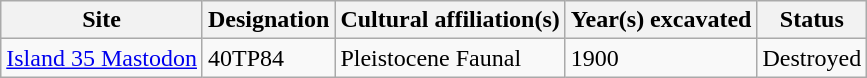<table class="wikitable">
<tr>
<th>Site</th>
<th>Designation</th>
<th>Cultural affiliation(s)</th>
<th>Year(s) excavated</th>
<th>Status</th>
</tr>
<tr>
<td><a href='#'>Island 35 Mastodon</a></td>
<td>40TP84</td>
<td>Pleistocene Faunal</td>
<td>1900</td>
<td>Destroyed</td>
</tr>
</table>
